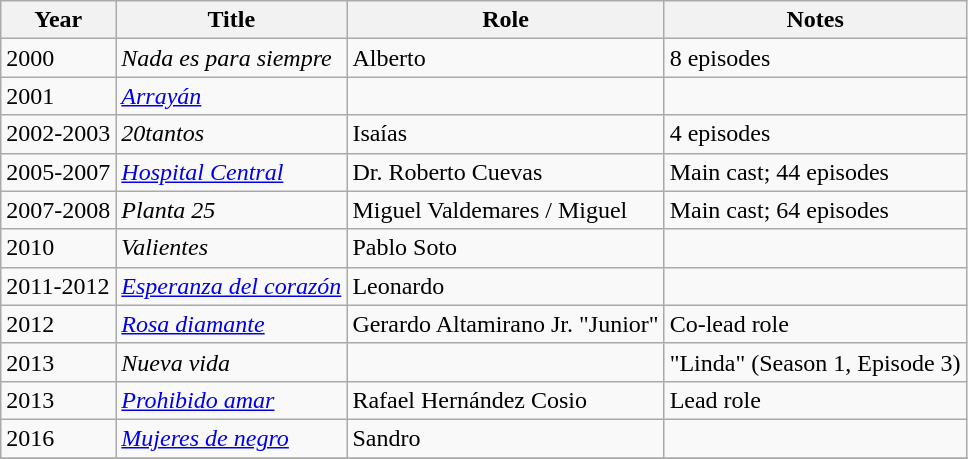<table class="wikitable sortable">
<tr>
<th>Year</th>
<th>Title</th>
<th>Role</th>
<th>Notes</th>
</tr>
<tr>
<td>2000</td>
<td><em>Nada es para siempre</em></td>
<td>Alberto</td>
<td>8 episodes</td>
</tr>
<tr>
<td>2001</td>
<td><em><a href='#'>Arrayán</a></em></td>
<td></td>
<td></td>
</tr>
<tr>
<td>2002-2003</td>
<td><em>20tantos</em></td>
<td>Isaías</td>
<td>4 episodes</td>
</tr>
<tr>
<td>2005-2007</td>
<td><em><a href='#'>Hospital Central</a></em></td>
<td>Dr. Roberto Cuevas</td>
<td>Main cast; 44 episodes</td>
</tr>
<tr>
<td>2007-2008</td>
<td><em>Planta 25</em></td>
<td>Miguel Valdemares / Miguel</td>
<td>Main cast; 64 episodes</td>
</tr>
<tr>
<td>2010</td>
<td><em>Valientes</em></td>
<td>Pablo Soto</td>
<td></td>
</tr>
<tr>
<td>2011-2012</td>
<td><em><a href='#'>Esperanza del corazón</a></em></td>
<td>Leonardo</td>
<td></td>
</tr>
<tr>
<td>2012</td>
<td><em><a href='#'>Rosa diamante</a></em></td>
<td>Gerardo Altamirano Jr. "Junior"</td>
<td>Co-lead role</td>
</tr>
<tr>
<td>2013</td>
<td><em>Nueva vida</em></td>
<td></td>
<td>"Linda" (Season 1, Episode 3)</td>
</tr>
<tr>
<td>2013</td>
<td><em><a href='#'>Prohibido amar</a></em></td>
<td>Rafael Hernández Cosio</td>
<td>Lead role</td>
</tr>
<tr>
<td>2016</td>
<td><em><a href='#'>Mujeres de negro</a></em></td>
<td>Sandro</td>
<td></td>
</tr>
<tr>
</tr>
</table>
